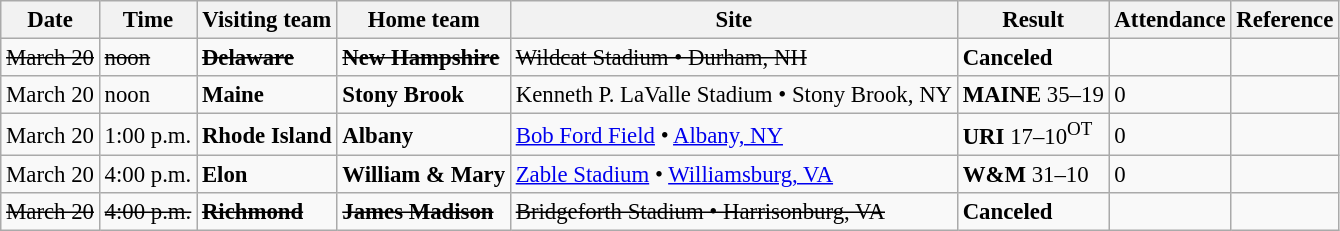<table class="wikitable" style="font-size:95%;">
<tr>
<th>Date</th>
<th>Time</th>
<th>Visiting team</th>
<th>Home team</th>
<th>Site</th>
<th>Result</th>
<th>Attendance</th>
<th class="unsortable">Reference</th>
</tr>
<tr bgcolor=>
<td><s>March 20</s></td>
<td><s>noon</s></td>
<td><s><strong>Delaware</strong></s></td>
<td><s><strong>New Hampshire</strong></s></td>
<td><s>Wildcat Stadium • Durham, NH</s></td>
<td><strong>Canceled</strong></td>
<td></td>
<td></td>
</tr>
<tr bgcolor=>
<td>March 20</td>
<td>noon</td>
<td><strong>Maine</strong></td>
<td><strong>Stony Brook</strong></td>
<td>Kenneth P. LaValle Stadium • Stony Brook, NY</td>
<td><strong>MAINE</strong> 35–19</td>
<td>0</td>
<td></td>
</tr>
<tr bgcolor=>
<td>March 20</td>
<td>1:00 p.m.</td>
<td><strong>Rhode Island</strong></td>
<td><strong>Albany</strong></td>
<td><a href='#'>Bob Ford Field</a> • <a href='#'>Albany, NY</a></td>
<td><strong>URI</strong> 17–10<sup>OT</sup></td>
<td>0</td>
<td></td>
</tr>
<tr bgcolor=>
<td>March 20</td>
<td>4:00 p.m.</td>
<td><strong>Elon</strong></td>
<td><strong>William & Mary</strong></td>
<td><a href='#'>Zable Stadium</a> • <a href='#'>Williamsburg, VA</a></td>
<td><strong>W&M</strong> 31–10</td>
<td>0</td>
<td></td>
</tr>
<tr bgcolor=>
<td><s>March 20</s></td>
<td><s>4:00 p.m.</s></td>
<td><s><strong>Richmond</strong></s></td>
<td><s><strong>James Madison</strong></s></td>
<td><s>Bridgeforth Stadium • Harrisonburg, VA</s></td>
<td><strong>Canceled</strong></td>
<td></td>
<td></td>
</tr>
</table>
